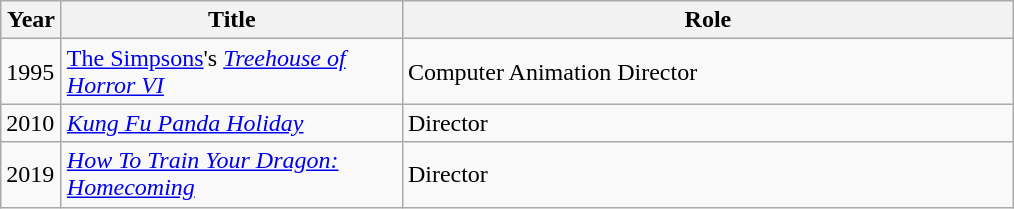<table class="wikitable sortable">
<tr>
<th width="33">Year</th>
<th width=220px>Title</th>
<th width=400>Role</th>
</tr>
<tr>
<td>1995</td>
<td><a href='#'>The Simpsons</a>'s <em><a href='#'>Treehouse of Horror VI</a></em></td>
<td>Computer Animation Director</td>
</tr>
<tr>
<td>2010</td>
<td><em><a href='#'>Kung Fu Panda Holiday</a></em></td>
<td>Director</td>
</tr>
<tr>
<td>2019</td>
<td><em><a href='#'>How To Train Your Dragon: Homecoming</a></em></td>
<td>Director</td>
</tr>
</table>
